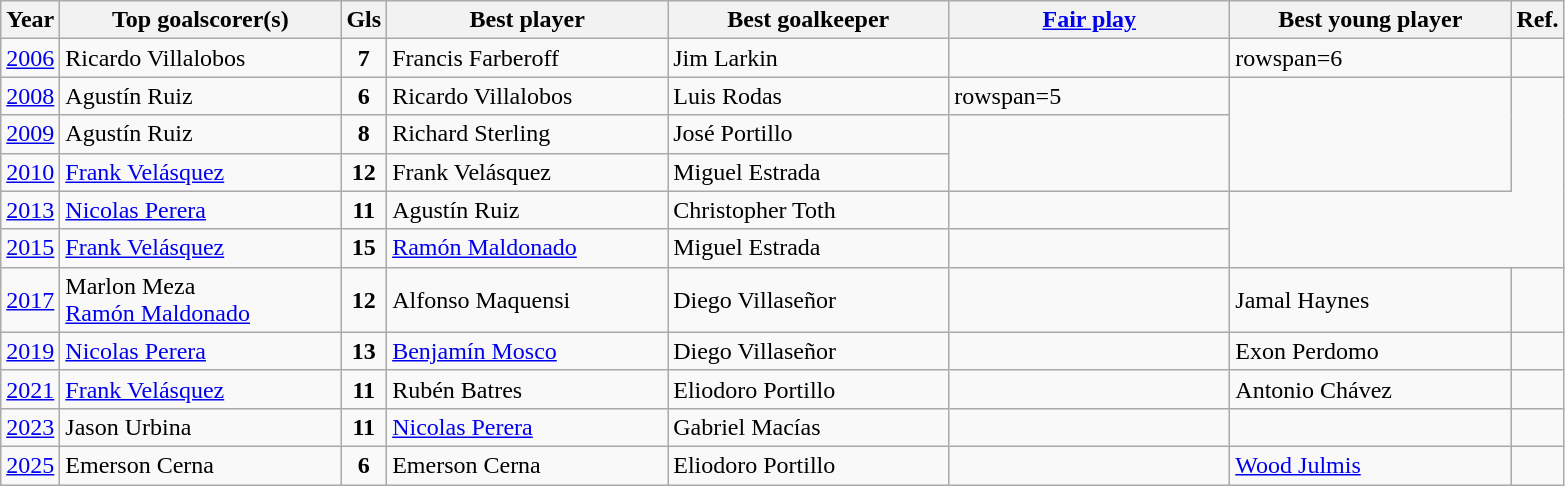<table class="wikitable">
<tr>
<th>Year</th>
<th width=180>Top goalscorer(s)</th>
<th>Gls</th>
<th width=180>Best player</th>
<th width=180>Best goalkeeper</th>
<th width=180><a href='#'>Fair play</a></th>
<th width=180>Best young player</th>
<th>Ref.</th>
</tr>
<tr>
<td> <a href='#'>2006</a></td>
<td> Ricardo Villalobos</td>
<td align=center><strong>7</strong></td>
<td> Francis Farberoff</td>
<td> Jim Larkin</td>
<td></td>
<td>rowspan=6 </td>
<td></td>
</tr>
<tr>
<td> <a href='#'>2008</a></td>
<td> Agustín Ruiz</td>
<td align=center><strong>6</strong></td>
<td> Ricardo Villalobos</td>
<td> Luis Rodas</td>
<td>rowspan=5 </td>
<td rowspan=3></td>
</tr>
<tr>
<td> <a href='#'>2009</a></td>
<td> Agustín Ruiz</td>
<td align=center><strong>8</strong></td>
<td> Richard Sterling</td>
<td> José Portillo</td>
</tr>
<tr>
<td> <a href='#'>2010</a></td>
<td> <a href='#'>Frank Velásquez</a></td>
<td align=center><strong>12</strong></td>
<td> Frank Velásquez</td>
<td> Miguel Estrada</td>
</tr>
<tr>
<td> <a href='#'>2013</a></td>
<td> <a href='#'>Nicolas Perera</a></td>
<td align=center><strong>11</strong></td>
<td> Agustín Ruiz</td>
<td> Christopher Toth</td>
<td></td>
</tr>
<tr>
<td> <a href='#'>2015</a></td>
<td> <a href='#'>Frank Velásquez</a></td>
<td align=center><strong>15</strong></td>
<td> <a href='#'>Ramón Maldonado</a></td>
<td> Miguel Estrada</td>
<td></td>
</tr>
<tr>
<td> <a href='#'>2017</a></td>
<td> Marlon Meza<br> <a href='#'>Ramón Maldonado</a></td>
<td align=center><strong>12</strong></td>
<td> Alfonso Maquensi</td>
<td> Diego Villaseñor</td>
<td></td>
<td> Jamal Haynes</td>
<td></td>
</tr>
<tr>
<td> <a href='#'>2019</a></td>
<td> <a href='#'>Nicolas Perera</a></td>
<td align=center><strong>13</strong></td>
<td> <a href='#'>Benjamín Mosco</a></td>
<td> Diego Villaseñor</td>
<td></td>
<td> Exon Perdomo</td>
<td></td>
</tr>
<tr>
<td> <a href='#'>2021</a></td>
<td> <a href='#'>Frank Velásquez</a></td>
<td align=center><strong>11</strong></td>
<td> Rubén Batres</td>
<td> Eliodoro Portillo</td>
<td></td>
<td> Antonio Chávez</td>
<td></td>
</tr>
<tr>
<td> <a href='#'>2023</a></td>
<td> Jason Urbina</td>
<td align=center><strong>11</strong></td>
<td> <a href='#'>Nicolas Perera</a></td>
<td> Gabriel Macías</td>
<td></td>
<td></td>
<td></td>
</tr>
<tr>
<td> <a href='#'>2025</a></td>
<td> Emerson Cerna</td>
<td align=center><strong>6</strong></td>
<td> Emerson Cerna</td>
<td> Eliodoro Portillo</td>
<td></td>
<td> <a href='#'>Wood Julmis</a></td>
<td></td>
</tr>
</table>
